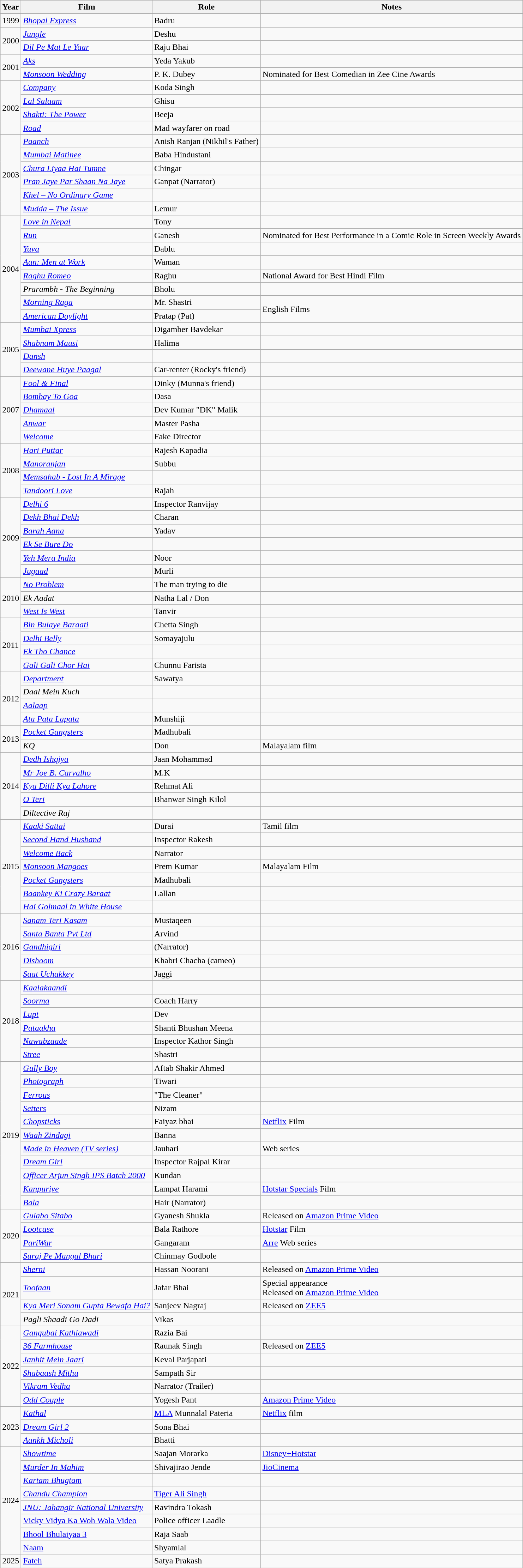<table class="wikitable sortable">
<tr>
<th>Year</th>
<th>Film</th>
<th>Role</th>
<th class="unsortable">Notes</th>
</tr>
<tr>
<td>1999</td>
<td><em><a href='#'>Bhopal Express</a></em></td>
<td>Badru</td>
<td></td>
</tr>
<tr>
<td rowspan="2">2000</td>
<td><em><a href='#'>Jungle</a></em></td>
<td>Deshu</td>
<td></td>
</tr>
<tr>
<td><em><a href='#'>Dil Pe Mat Le Yaar</a></em></td>
<td>Raju Bhai</td>
<td></td>
</tr>
<tr>
<td rowspan="2">2001</td>
<td><em><a href='#'>Aks</a></em></td>
<td>Yeda Yakub</td>
<td></td>
</tr>
<tr>
<td><em><a href='#'>Monsoon Wedding</a></em></td>
<td>P. K. Dubey</td>
<td>Nominated for Best Comedian in Zee Cine Awards</td>
</tr>
<tr>
<td rowspan="4">2002</td>
<td><em><a href='#'>Company</a></em></td>
<td>Koda Singh</td>
<td></td>
</tr>
<tr>
<td><em><a href='#'>Lal Salaam</a></em></td>
<td>Ghisu</td>
<td></td>
</tr>
<tr>
<td><em><a href='#'>Shakti: The Power</a></em></td>
<td>Beeja</td>
<td></td>
</tr>
<tr>
<td><em><a href='#'>Road</a></em></td>
<td>Mad wayfarer on road</td>
<td></td>
</tr>
<tr>
<td rowspan="6">2003</td>
<td><em><a href='#'>Paanch</a></em></td>
<td>Anish Ranjan (Nikhil's Father)</td>
<td></td>
</tr>
<tr>
<td><em><a href='#'>Mumbai Matinee</a></em></td>
<td>Baba Hindustani</td>
<td></td>
</tr>
<tr>
<td><em><a href='#'>Chura Liyaa Hai Tumne</a></em></td>
<td>Chingar</td>
<td></td>
</tr>
<tr>
<td><em><a href='#'>Pran Jaye Par Shaan Na Jaye</a></em></td>
<td>Ganpat (Narrator)</td>
<td></td>
</tr>
<tr>
<td><em><a href='#'>Khel – No Ordinary Game</a></em></td>
<td></td>
<td></td>
</tr>
<tr>
<td><em><a href='#'>Mudda – The Issue</a></em></td>
<td>Lemur</td>
<td></td>
</tr>
<tr>
<td rowspan="8">2004</td>
<td><em><a href='#'>Love in Nepal</a></em></td>
<td>Tony</td>
<td></td>
</tr>
<tr>
<td><em><a href='#'>Run</a></em></td>
<td>Ganesh</td>
<td>Nominated for Best Performance in a Comic Role in Screen Weekly Awards</td>
</tr>
<tr>
<td><em><a href='#'>Yuva</a></em></td>
<td>Dablu</td>
<td></td>
</tr>
<tr>
<td><em><a href='#'>Aan: Men at Work</a></em></td>
<td>Waman</td>
<td></td>
</tr>
<tr>
<td><em><a href='#'>Raghu Romeo</a></em></td>
<td>Raghu</td>
<td>National Award for Best Hindi Film</td>
</tr>
<tr>
<td><em>Prarambh - The Beginning</em></td>
<td>Bholu</td>
<td></td>
</tr>
<tr>
<td><em><a href='#'>Morning Raga</a></em></td>
<td>Mr. Shastri</td>
<td Rowspan="2">English Films</td>
</tr>
<tr>
<td><em><a href='#'>American Daylight</a></em></td>
<td>Pratap (Pat)</td>
</tr>
<tr>
<td rowspan="4">2005</td>
<td><em><a href='#'>Mumbai Xpress</a></em></td>
<td>Digamber Bavdekar</td>
<td></td>
</tr>
<tr>
<td><em><a href='#'>Shabnam Mausi</a></em></td>
<td>Halima</td>
<td></td>
</tr>
<tr>
<td><em><a href='#'>Dansh</a></em></td>
<td></td>
<td></td>
</tr>
<tr>
<td><em><a href='#'>Deewane Huye Paagal</a></em></td>
<td>Car-renter (Rocky's friend)</td>
<td></td>
</tr>
<tr>
<td rowspan="5">2007</td>
<td><em><a href='#'>Fool & Final</a></em></td>
<td>Dinky (Munna's friend)</td>
<td></td>
</tr>
<tr>
<td><em><a href='#'>Bombay To Goa</a></em></td>
<td>Dasa</td>
<td></td>
</tr>
<tr>
<td><em><a href='#'>Dhamaal</a></em></td>
<td>Dev Kumar "DK" Malik</td>
<td></td>
</tr>
<tr>
<td><em><a href='#'>Anwar</a></em></td>
<td>Master Pasha</td>
<td></td>
</tr>
<tr>
<td><em><a href='#'>Welcome</a></em></td>
<td>Fake Director</td>
<td></td>
</tr>
<tr>
<td rowspan="4">2008</td>
<td><em><a href='#'>Hari Puttar</a></em></td>
<td>Rajesh Kapadia</td>
<td></td>
</tr>
<tr>
<td><em><a href='#'>Manoranjan</a></em></td>
<td>Subbu</td>
<td></td>
</tr>
<tr>
<td><em><a href='#'>Memsahab - Lost In A Mirage</a></em></td>
<td></td>
<td></td>
</tr>
<tr>
<td><em><a href='#'>Tandoori Love</a></em></td>
<td>Rajah</td>
<td></td>
</tr>
<tr>
<td rowspan="6">2009</td>
<td><em><a href='#'>Delhi 6</a></em></td>
<td>Inspector Ranvijay</td>
<td></td>
</tr>
<tr>
<td><em><a href='#'>Dekh Bhai Dekh</a></em></td>
<td>Charan</td>
<td></td>
</tr>
<tr>
<td><em><a href='#'>Barah Aana</a></em></td>
<td>Yadav</td>
<td></td>
</tr>
<tr>
<td><em><a href='#'>Ek Se Bure Do</a></em></td>
<td></td>
<td></td>
</tr>
<tr>
<td><em><a href='#'>Yeh Mera India</a></em></td>
<td>Noor</td>
<td></td>
</tr>
<tr>
<td><em><a href='#'>Jugaad</a></em></td>
<td>Murli</td>
<td></td>
</tr>
<tr>
<td rowspan="3">2010</td>
<td><em><a href='#'>No Problem</a></em></td>
<td>The man trying to die</td>
<td></td>
</tr>
<tr>
<td><em>Ek Aadat</em></td>
<td>Natha Lal / Don</td>
<td></td>
</tr>
<tr>
<td><em><a href='#'>West Is West</a></em></td>
<td>Tanvir</td>
<td></td>
</tr>
<tr>
<td rowspan="4">2011</td>
<td><em><a href='#'>Bin Bulaye Baraati</a></em></td>
<td>Chetta Singh</td>
<td></td>
</tr>
<tr>
<td><em><a href='#'>Delhi Belly</a></em></td>
<td>Somayajulu</td>
<td></td>
</tr>
<tr>
<td><em><a href='#'>Ek Tho Chance</a></em></td>
<td></td>
<td></td>
</tr>
<tr>
<td><em><a href='#'>Gali Gali Chor Hai</a></em></td>
<td>Chunnu Farista</td>
<td></td>
</tr>
<tr>
<td rowspan="4">2012</td>
<td><em><a href='#'>Department</a></em></td>
<td>Sawatya</td>
<td></td>
</tr>
<tr>
<td><em>Daal Mein Kuch</em></td>
<td></td>
<td></td>
</tr>
<tr>
<td><em><a href='#'>Aalaap</a></em></td>
<td></td>
<td></td>
</tr>
<tr>
<td><em><a href='#'>Ata Pata Lapata</a></em></td>
<td>Munshiji</td>
<td></td>
</tr>
<tr>
<td rowspan="2">2013</td>
<td><em><a href='#'>Pocket Gangsters</a></em></td>
<td>Madhubali</td>
<td></td>
</tr>
<tr>
<td><em>KQ</em></td>
<td>Don</td>
<td>Malayalam film</td>
</tr>
<tr>
<td rowspan="5">2014</td>
<td><em><a href='#'>Dedh Ishqiya</a></em></td>
<td>Jaan Mohammad</td>
<td></td>
</tr>
<tr>
<td><em><a href='#'>Mr Joe B. Carvalho</a></em></td>
<td>M.K</td>
<td></td>
</tr>
<tr>
<td><em><a href='#'>Kya Dilli Kya Lahore</a></em></td>
<td>Rehmat Ali</td>
<td></td>
</tr>
<tr>
<td><em><a href='#'>O Teri</a></em></td>
<td>Bhanwar Singh Kilol</td>
<td></td>
</tr>
<tr>
<td><em>Diltective Raj</em></td>
<td></td>
<td></td>
</tr>
<tr>
<td rowspan="7">2015</td>
<td><em><a href='#'>Kaaki Sattai</a></em></td>
<td>Durai</td>
<td>Tamil film</td>
</tr>
<tr>
<td><em><a href='#'>Second Hand Husband</a></em></td>
<td>Inspector Rakesh</td>
<td></td>
</tr>
<tr>
<td><em><a href='#'>Welcome Back</a></em></td>
<td>Narrator</td>
<td></td>
</tr>
<tr>
<td><em><a href='#'>Monsoon Mangoes</a></em></td>
<td>Prem Kumar</td>
<td>Malayalam Film</td>
</tr>
<tr>
<td><em><a href='#'>Pocket Gangsters</a></em></td>
<td>Madhubali</td>
<td></td>
</tr>
<tr>
<td><em><a href='#'>Baankey Ki Crazy Baraat</a></em></td>
<td>Lallan</td>
<td></td>
</tr>
<tr>
<td><em><a href='#'>Hai Golmaal in White House</a></em></td>
<td></td>
<td></td>
</tr>
<tr>
<td rowspan="5">2016</td>
<td><em><a href='#'>Sanam Teri Kasam</a></em></td>
<td>Mustaqeen</td>
<td></td>
</tr>
<tr>
<td><em><a href='#'>Santa Banta Pvt Ltd</a></em></td>
<td>Arvind</td>
<td></td>
</tr>
<tr>
<td><em><a href='#'>Gandhigiri</a></em></td>
<td>(Narrator)</td>
<td></td>
</tr>
<tr>
<td><em><a href='#'>Dishoom</a></em></td>
<td>Khabri Chacha (cameo)</td>
<td></td>
</tr>
<tr>
<td><em><a href='#'>Saat Uchakkey</a></em></td>
<td>Jaggi</td>
<td></td>
</tr>
<tr>
<td rowspan="6">2018</td>
<td><em><a href='#'>Kaalakaandi</a></em></td>
<td></td>
<td></td>
</tr>
<tr>
<td><em><a href='#'>Soorma</a></em></td>
<td>Coach Harry</td>
<td></td>
</tr>
<tr>
<td><em><a href='#'>Lupt</a></em></td>
<td>Dev</td>
<td></td>
</tr>
<tr>
<td><em><a href='#'>Pataakha</a></em></td>
<td>Shanti Bhushan Meena</td>
<td></td>
</tr>
<tr>
<td><em><a href='#'>Nawabzaade</a></em></td>
<td>Inspector Kathor Singh</td>
<td></td>
</tr>
<tr>
<td><em><a href='#'>Stree</a></em></td>
<td>Shastri</td>
<td></td>
</tr>
<tr>
<td rowspan="11">2019</td>
<td><em><a href='#'>Gully Boy</a></em></td>
<td>Aftab Shakir Ahmed</td>
<td></td>
</tr>
<tr>
<td><em><a href='#'>Photograph</a></em></td>
<td>Tiwari</td>
<td></td>
</tr>
<tr>
<td><em><a href='#'>Ferrous</a></em></td>
<td>"The Cleaner"</td>
<td></td>
</tr>
<tr>
<td><em><a href='#'>Setters</a></em></td>
<td>Nizam</td>
<td></td>
</tr>
<tr>
<td><em><a href='#'>Chopsticks</a></em></td>
<td>Faiyaz bhai</td>
<td><a href='#'>Netflix</a> Film</td>
</tr>
<tr>
<td><em><a href='#'>Waah Zindagi</a></em></td>
<td>Banna</td>
<td></td>
</tr>
<tr>
<td><em><a href='#'>Made in Heaven (TV series)</a></em></td>
<td>Jauhari</td>
<td>Web series</td>
</tr>
<tr>
<td><em><a href='#'>Dream Girl</a></em></td>
<td>Inspector Rajpal Kirar</td>
<td></td>
</tr>
<tr>
<td><em><a href='#'>Officer Arjun Singh IPS Batch 2000</a></em></td>
<td>Kundan</td>
<td></td>
</tr>
<tr>
<td><em><a href='#'>Kanpuriye</a></em></td>
<td>Lampat Harami</td>
<td><a href='#'>Hotstar Specials</a> Film</td>
</tr>
<tr>
<td><a href='#'><em>Bala</em></a></td>
<td>Hair (Narrator)</td>
<td></td>
</tr>
<tr>
<td rowspan="4">2020</td>
<td><em><a href='#'>Gulabo Sitabo</a></em></td>
<td>Gyanesh Shukla</td>
<td>Released on <a href='#'>Amazon Prime Video</a></td>
</tr>
<tr>
<td><em><a href='#'>Lootcase</a></em></td>
<td>Bala Rathore</td>
<td><a href='#'>Hotstar</a> Film</td>
</tr>
<tr>
<td><em><a href='#'>PariWar</a></em></td>
<td>Gangaram</td>
<td><a href='#'>Arre</a> Web series</td>
</tr>
<tr>
<td><em><a href='#'>Suraj Pe Mangal Bhari</a></em></td>
<td>Chinmay Godbole</td>
<td></td>
</tr>
<tr>
<td rowspan="4">2021</td>
<td><a href='#'><em>Sherni</em></a></td>
<td>Hassan Noorani</td>
<td>Released on <a href='#'>Amazon Prime Video</a></td>
</tr>
<tr>
<td><em><a href='#'>Toofaan</a>  </em></td>
<td>Jafar Bhai</td>
<td>Special appearance<br>Released on <a href='#'>Amazon Prime Video</a></td>
</tr>
<tr>
<td><em><a href='#'>Kya Meri Sonam Gupta Bewafa Hai?</a></em></td>
<td>Sanjeev Nagraj</td>
<td>Released on <a href='#'>ZEE5</a></td>
</tr>
<tr>
<td><em>Pagli Shaadi Go Dadi</em></td>
<td>Vikas</td>
<td></td>
</tr>
<tr>
<td rowspan="6">2022</td>
<td><em><a href='#'>Gangubai Kathiawadi</a></em></td>
<td>Razia Bai</td>
<td></td>
</tr>
<tr>
<td><em><a href='#'>36 Farmhouse</a></em></td>
<td>Raunak Singh</td>
<td>Released on <a href='#'>ZEE5</a></td>
</tr>
<tr>
<td><em><a href='#'>Janhit Mein Jaari</a></em></td>
<td>Keval Parjapati</td>
<td></td>
</tr>
<tr>
<td><em><a href='#'>Shabaash Mithu</a></em></td>
<td>Sampath Sir</td>
<td></td>
</tr>
<tr>
<td><a href='#'><em>Vikram Vedha</em></a></td>
<td>Narrator (Trailer)</td>
<td></td>
</tr>
<tr>
<td><em><a href='#'>Odd Couple</a></em></td>
<td>Yogesh Pant</td>
<td><a href='#'>Amazon Prime Video</a></td>
</tr>
<tr>
<td rowspan="3">2023</td>
<td><a href='#'><em>Kathal</em></a></td>
<td><a href='#'>MLA</a> Munnalal Pateria</td>
<td><a href='#'>Netflix</a> film</td>
</tr>
<tr>
<td><em><a href='#'>Dream Girl 2</a></em></td>
<td>Sona Bhai</td>
<td></td>
</tr>
<tr>
<td><em><a href='#'>Aankh Micholi</a></em></td>
<td>Bhatti</td>
<td></td>
</tr>
<tr>
<td rowspan="8">2024</td>
<td><em><a href='#'>Showtime</a></em></td>
<td>Saajan Morarka</td>
<td><a href='#'>Disney+Hotstar</a></td>
</tr>
<tr>
<td><em><a href='#'>Murder In Mahim</a></em></td>
<td>Shivajirao Jende</td>
<td><a href='#'>JioCinema</a></td>
</tr>
<tr>
<td><em><a href='#'>Kartam Bhugtam</a></em></td>
<td></td>
<td></td>
</tr>
<tr>
<td><em><a href='#'>Chandu Champion</a></em></td>
<td><a href='#'>Tiger Ali Singh</a></td>
<td></td>
</tr>
<tr>
<td><em><a href='#'>JNU: Jahangir National University</a></em></td>
<td>Ravindra Tokash</td>
<td></td>
</tr>
<tr>
<td><a href='#'>Vicky Vidya Ka Woh Wala Video</a><em></td>
<td>Police officer Laadle</td>
<td></td>
</tr>
<tr>
<td></em><a href='#'>Bhool Bhulaiyaa 3</a><em></td>
<td>Raja Saab</td>
<td></td>
</tr>
<tr>
<td></em><a href='#'>Naam</a><em></td>
<td>Shyamlal</td>
<td></td>
</tr>
<tr>
<td>2025</td>
<td></em><a href='#'>Fateh</a><em></td>
<td>Satya Prakash</td>
<td></td>
</tr>
</table>
